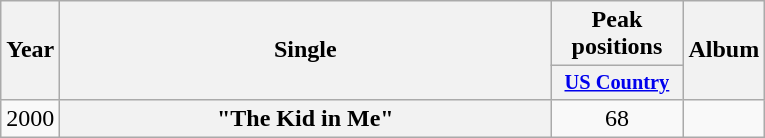<table class="wikitable plainrowheaders" style="text-align:center;">
<tr>
<th scope="col" rowspan="2">Year</th>
<th scope="col" rowspan="2" style="width:20em;">Single</th>
<th scope="col">Peak positions</th>
<th scope="col" rowspan="2">Album</th>
</tr>
<tr>
<th scope="col" style="width:6em;font-size:85%;"><a href='#'>US Country</a><br></th>
</tr>
<tr>
<td>2000</td>
<th scope="row">"The Kid in Me"</th>
<td>68</td>
<td></td>
</tr>
</table>
